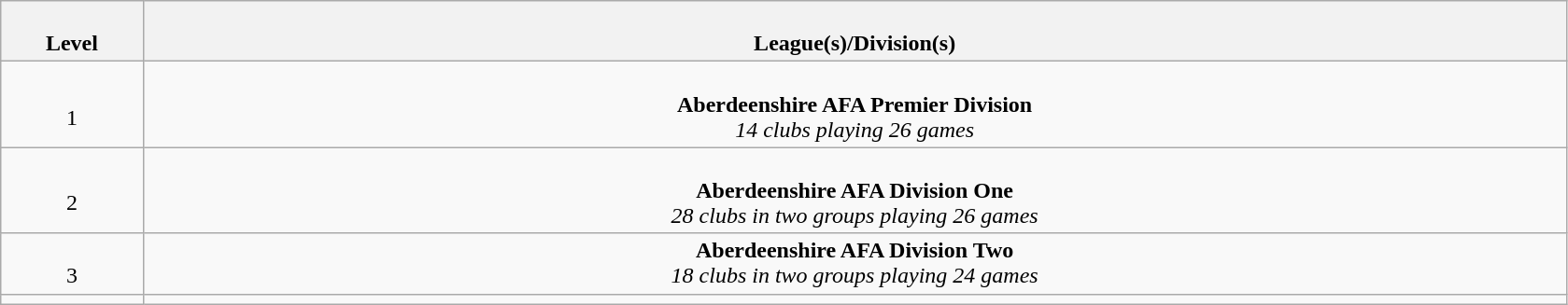<table class="wikitable" style="text-align: center;">
<tr>
<th colspan="1" width="4%"><br>Level</th>
<th colspan="3" width="40%"><br>League(s)/Division(s)</th>
</tr>
<tr>
<td colspan="1" width="4%"><br>1</td>
<td colspan="4" width="40%"><br><strong>Aberdeenshire AFA Premier Division</strong><br> <em>14 clubs playing 26 games</em></td>
</tr>
<tr>
<td colspan="1" width="4%"><br>2</td>
<td colspan="3" width="40%"><br><strong>Aberdeenshire AFA Division One</strong><br><em>28 clubs in two groups playing 26 games</em></td>
</tr>
<tr>
<td colspan="1" width="4%"><br>3</td>
<td colspan="3" width="40%"><strong>Aberdeenshire AFA Division Two</strong><br><em>18 clubs in two groups playing 24 games</em></td>
</tr>
<tr>
<td colspan="1" width="4%"></td>
</tr>
</table>
